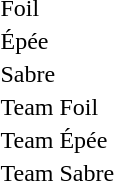<table>
<tr>
<td>Foil</td>
<td></td>
<td></td>
<td><br></td>
</tr>
<tr>
<td>Épée</td>
<td></td>
<td></td>
<td><br></td>
</tr>
<tr>
<td>Sabre</td>
<td></td>
<td></td>
<td><br></td>
</tr>
<tr>
<td>Team Foil</td>
<td></td>
<td></td>
<td></td>
</tr>
<tr>
<td>Team Épée</td>
<td></td>
<td></td>
<td></td>
</tr>
<tr>
<td>Team Sabre</td>
<td></td>
<td></td>
<td></td>
</tr>
</table>
